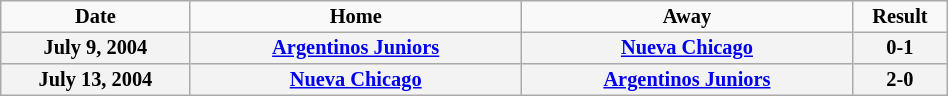<table border="2" cellpadding="2" cellspacing="0" width="50%" style="margin: 0; background: #f9f9f9; border: 1px #aaa solid; border-collapse: collapse; font-size: 85%;">
<tr>
<th width="20%">Date</th>
<th>Home</th>
<th>Away</th>
<th width="10%">Result</th>
</tr>
<tr>
<th bgcolor="F3F3F3">July 9, 2004</th>
<th bgcolor="F3F3F3"><a href='#'>Argentinos Juniors</a></th>
<th bgcolor="F3F3F3"><a href='#'>Nueva Chicago</a></th>
<th bgcolor="F3F3F3">0-1</th>
</tr>
<tr>
<th bgcolor="F3F3F3">July 13, 2004</th>
<th bgcolor="F3F3F3"><a href='#'>Nueva Chicago</a></th>
<th bgcolor="F3F3F3"><a href='#'>Argentinos Juniors</a></th>
<th bgcolor="F3F3F3">2-0</th>
</tr>
</table>
